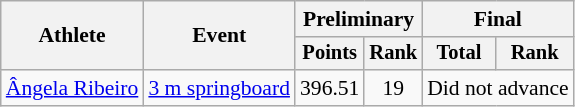<table class="wikitable" style="font-size:90%">
<tr>
<th rowspan="2">Athlete</th>
<th rowspan="2">Event</th>
<th colspan=2>Preliminary</th>
<th colspan=2>Final</th>
</tr>
<tr style="font-size:95%">
<th>Points</th>
<th>Rank</th>
<th>Total</th>
<th>Rank</th>
</tr>
<tr align=center>
<td rowspan=1><a href='#'>Ângela Ribeiro</a></td>
<td><a href='#'>3 m springboard</a></td>
<td style="text-align:center;">396.51</td>
<td style="text-align:center;">19</td>
<td style="text-align:center;" colspan=2>Did not advance</td>
</tr>
</table>
